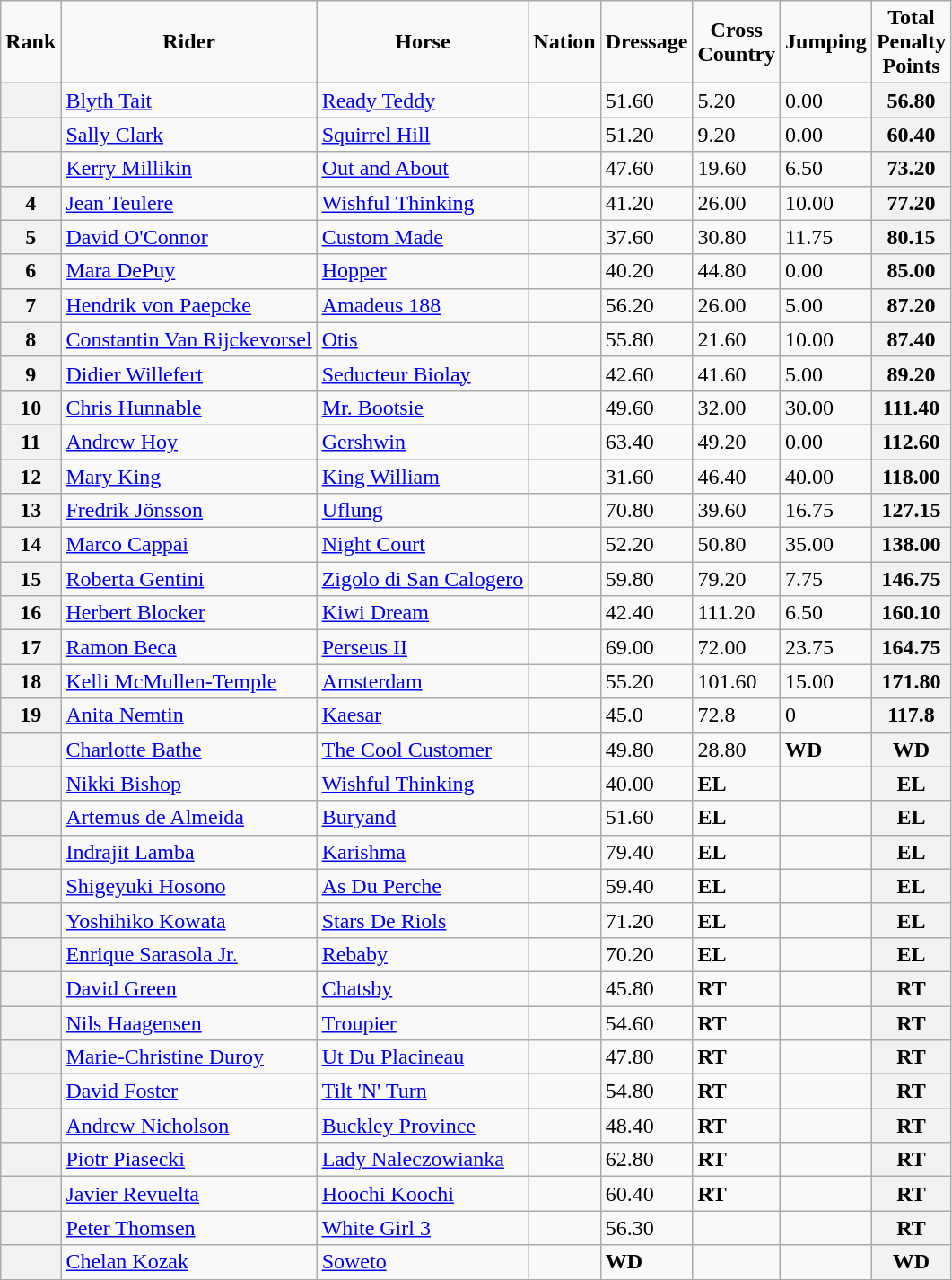<table class="wikitable">
<tr>
<td align=center><strong>Rank</strong></td>
<td align=center><strong>Rider</strong></td>
<td align=center><strong>Horse</strong></td>
<td align=center><strong>Nation</strong></td>
<td align=center><strong>Dressage</strong></td>
<td align=center><strong>Cross <br>Country</strong></td>
<td align=center><strong>Jumping</strong></td>
<td align=center><strong>Total <br>Penalty <br> Points</strong></td>
</tr>
<tr>
<th></th>
<td><a href='#'>Blyth Tait</a></td>
<td><a href='#'>Ready Teddy</a></td>
<td></td>
<td>51.60</td>
<td>5.20</td>
<td>0.00</td>
<th>56.80</th>
</tr>
<tr>
<th></th>
<td><a href='#'>Sally Clark</a></td>
<td><a href='#'>Squirrel Hill</a></td>
<td></td>
<td>51.20</td>
<td>9.20</td>
<td>0.00</td>
<th>60.40</th>
</tr>
<tr>
<th></th>
<td><a href='#'>Kerry Millikin</a></td>
<td><a href='#'>Out and About</a></td>
<td></td>
<td>47.60</td>
<td>19.60</td>
<td>6.50</td>
<th>73.20</th>
</tr>
<tr>
<th>4</th>
<td><a href='#'>Jean Teulere</a></td>
<td><a href='#'>Wishful Thinking</a></td>
<td></td>
<td>41.20</td>
<td>26.00</td>
<td>10.00</td>
<th>77.20</th>
</tr>
<tr>
<th>5</th>
<td><a href='#'>David O'Connor</a></td>
<td><a href='#'>Custom Made</a></td>
<td></td>
<td>37.60</td>
<td>30.80</td>
<td>11.75</td>
<th>80.15</th>
</tr>
<tr>
<th>6</th>
<td><a href='#'>Mara DePuy</a></td>
<td><a href='#'>Hopper</a></td>
<td></td>
<td>40.20</td>
<td>44.80</td>
<td>0.00</td>
<th>85.00</th>
</tr>
<tr>
<th>7</th>
<td><a href='#'>Hendrik von Paepcke</a></td>
<td><a href='#'>Amadeus 188</a></td>
<td></td>
<td>56.20</td>
<td>26.00</td>
<td>5.00</td>
<th>87.20</th>
</tr>
<tr>
<th>8</th>
<td><a href='#'>Constantin Van Rijckevorsel</a></td>
<td><a href='#'>Otis</a></td>
<td></td>
<td>55.80</td>
<td>21.60</td>
<td>10.00</td>
<th>87.40</th>
</tr>
<tr>
<th>9</th>
<td><a href='#'>Didier Willefert</a></td>
<td><a href='#'>Seducteur Biolay</a></td>
<td></td>
<td>42.60</td>
<td>41.60</td>
<td>5.00</td>
<th>89.20</th>
</tr>
<tr>
<th>10</th>
<td><a href='#'>Chris Hunnable</a></td>
<td><a href='#'>Mr. Bootsie</a></td>
<td></td>
<td>49.60</td>
<td>32.00</td>
<td>30.00</td>
<th>111.40</th>
</tr>
<tr>
<th>11</th>
<td><a href='#'>Andrew Hoy</a></td>
<td><a href='#'>Gershwin</a></td>
<td></td>
<td>63.40</td>
<td>49.20</td>
<td>0.00</td>
<th>112.60</th>
</tr>
<tr>
<th>12</th>
<td><a href='#'>Mary King</a></td>
<td><a href='#'>King William</a></td>
<td></td>
<td>31.60</td>
<td>46.40</td>
<td>40.00</td>
<th>118.00</th>
</tr>
<tr>
<th>13</th>
<td><a href='#'>Fredrik Jönsson</a></td>
<td><a href='#'>Uflung</a></td>
<td></td>
<td>70.80</td>
<td>39.60</td>
<td>16.75</td>
<th>127.15</th>
</tr>
<tr>
<th>14</th>
<td><a href='#'>Marco Cappai</a></td>
<td><a href='#'>Night Court</a></td>
<td></td>
<td>52.20</td>
<td>50.80</td>
<td>35.00</td>
<th>138.00</th>
</tr>
<tr>
<th>15</th>
<td><a href='#'>Roberta Gentini</a></td>
<td><a href='#'>Zigolo di San Calogero</a></td>
<td></td>
<td>59.80</td>
<td>79.20</td>
<td>7.75</td>
<th>146.75</th>
</tr>
<tr>
<th>16</th>
<td><a href='#'>Herbert Blocker</a></td>
<td><a href='#'>Kiwi Dream</a></td>
<td></td>
<td>42.40</td>
<td>111.20</td>
<td>6.50</td>
<th>160.10</th>
</tr>
<tr>
<th>17</th>
<td><a href='#'>Ramon Beca</a></td>
<td><a href='#'>Perseus II</a></td>
<td></td>
<td>69.00</td>
<td>72.00</td>
<td>23.75</td>
<th>164.75</th>
</tr>
<tr>
<th>18</th>
<td><a href='#'>Kelli McMullen-Temple</a></td>
<td><a href='#'>Amsterdam</a></td>
<td></td>
<td>55.20</td>
<td>101.60</td>
<td>15.00</td>
<th>171.80</th>
</tr>
<tr>
<th>19</th>
<td><a href='#'>Anita Nemtin</a></td>
<td><a href='#'>Kaesar</a></td>
<td></td>
<td>45.0</td>
<td>72.8</td>
<td>0</td>
<th>117.8</th>
</tr>
<tr>
<th></th>
<td><a href='#'>Charlotte Bathe</a></td>
<td><a href='#'>The Cool Customer</a></td>
<td></td>
<td>49.80</td>
<td>28.80</td>
<td><strong>WD</strong></td>
<th>WD</th>
</tr>
<tr>
<th></th>
<td><a href='#'>Nikki Bishop</a></td>
<td><a href='#'>Wishful Thinking</a></td>
<td></td>
<td>40.00</td>
<td><strong>EL</strong></td>
<td></td>
<th>EL</th>
</tr>
<tr>
<th></th>
<td><a href='#'>Artemus de Almeida</a></td>
<td><a href='#'>Buryand</a></td>
<td></td>
<td>51.60</td>
<td><strong>EL</strong></td>
<td></td>
<th>EL</th>
</tr>
<tr>
<th></th>
<td><a href='#'>Indrajit Lamba</a></td>
<td><a href='#'>Karishma</a></td>
<td></td>
<td>79.40</td>
<td><strong>EL</strong></td>
<td></td>
<th>EL</th>
</tr>
<tr>
<th></th>
<td><a href='#'>Shigeyuki Hosono</a></td>
<td><a href='#'>As Du Perche</a></td>
<td></td>
<td>59.40</td>
<td><strong>EL</strong></td>
<td></td>
<th>EL</th>
</tr>
<tr>
<th></th>
<td><a href='#'>Yoshihiko Kowata</a></td>
<td><a href='#'>Stars De Riols</a></td>
<td></td>
<td>71.20</td>
<td><strong>EL</strong></td>
<td></td>
<th>EL</th>
</tr>
<tr>
<th></th>
<td><a href='#'>Enrique Sarasola Jr.</a></td>
<td><a href='#'>Rebaby</a></td>
<td></td>
<td>70.20</td>
<td><strong>EL</strong></td>
<td></td>
<th>EL</th>
</tr>
<tr>
<th></th>
<td><a href='#'>David Green</a></td>
<td><a href='#'>Chatsby</a></td>
<td></td>
<td>45.80</td>
<td><strong>RT</strong></td>
<td></td>
<th>RT</th>
</tr>
<tr>
<th></th>
<td><a href='#'>Nils Haagensen</a></td>
<td><a href='#'>Troupier</a></td>
<td></td>
<td>54.60</td>
<td><strong>RT</strong></td>
<td></td>
<th>RT</th>
</tr>
<tr>
<th></th>
<td><a href='#'>Marie-Christine Duroy</a></td>
<td><a href='#'>Ut Du Placineau</a></td>
<td></td>
<td>47.80</td>
<td><strong>RT</strong></td>
<td></td>
<th>RT</th>
</tr>
<tr>
<th></th>
<td><a href='#'>David Foster</a></td>
<td><a href='#'>Tilt 'N' Turn</a></td>
<td></td>
<td>54.80</td>
<td><strong>RT</strong></td>
<td></td>
<th>RT</th>
</tr>
<tr>
<th></th>
<td><a href='#'>Andrew Nicholson</a></td>
<td><a href='#'>Buckley Province</a></td>
<td></td>
<td>48.40</td>
<td><strong>RT</strong></td>
<td></td>
<th>RT</th>
</tr>
<tr>
<th></th>
<td><a href='#'>Piotr Piasecki</a></td>
<td><a href='#'>Lady Naleczowianka</a></td>
<td></td>
<td>62.80</td>
<td><strong>RT</strong></td>
<td></td>
<th>RT</th>
</tr>
<tr>
<th></th>
<td><a href='#'>Javier Revuelta</a></td>
<td><a href='#'>Hoochi Koochi</a></td>
<td></td>
<td>60.40</td>
<td><strong>RT</strong></td>
<td></td>
<th>RT</th>
</tr>
<tr>
<th></th>
<td><a href='#'>Peter Thomsen</a></td>
<td><a href='#'>White Girl 3</a></td>
<td></td>
<td>56.30</td>
<td></td>
<td></td>
<th>RT</th>
</tr>
<tr>
<th></th>
<td><a href='#'>Chelan Kozak</a></td>
<td><a href='#'>Soweto</a></td>
<td></td>
<td><strong>WD</strong></td>
<td></td>
<td></td>
<th>WD</th>
</tr>
<tr>
</tr>
</table>
